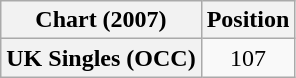<table class="wikitable plainrowheaders" style="text-align:center">
<tr>
<th scope="col">Chart (2007)</th>
<th scope="col">Position</th>
</tr>
<tr>
<th scope="row">UK Singles (OCC)</th>
<td>107</td>
</tr>
</table>
